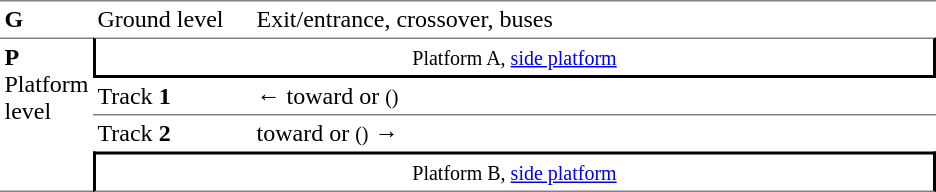<table table border=0 cellspacing=0 cellpadding=3>
<tr>
<td style="border-top:solid 1px gray;" width=50><strong>G</strong></td>
<td style="border-top:solid 1px gray;" width=100>Ground level</td>
<td style="border-top:solid 1px gray;" width=450>Exit/entrance, crossover, buses</td>
</tr>
<tr>
<td style="border-top:solid 1px gray;border-bottom:solid 1px gray;" rowspan=4 valign=top><strong>P</strong><br>Platform level</td>
<td style="border-top:solid 1px gray;border-right:solid 2px black;border-left:solid 2px black;border-bottom:solid 2px black;text-align:center;" colspan=2><small>Platform A, <a href='#'>side platform</a></small> </td>
</tr>
<tr>
<td style="border-bottom:solid 1px gray;">Track <strong>1</strong></td>
<td style="border-bottom:solid 1px gray;">←  toward  or  <small>()</small></td>
</tr>
<tr>
<td>Track <strong>2</strong></td>
<td>  toward  or  <small>()</small> →</td>
</tr>
<tr>
<td style="border-bottom:solid 1px gray;border-top:solid 2px black;border-right:solid 2px black;border-left:solid 2px black;text-align:center;" colspan=2><small>Platform B, <a href='#'>side platform</a></small> </td>
</tr>
</table>
